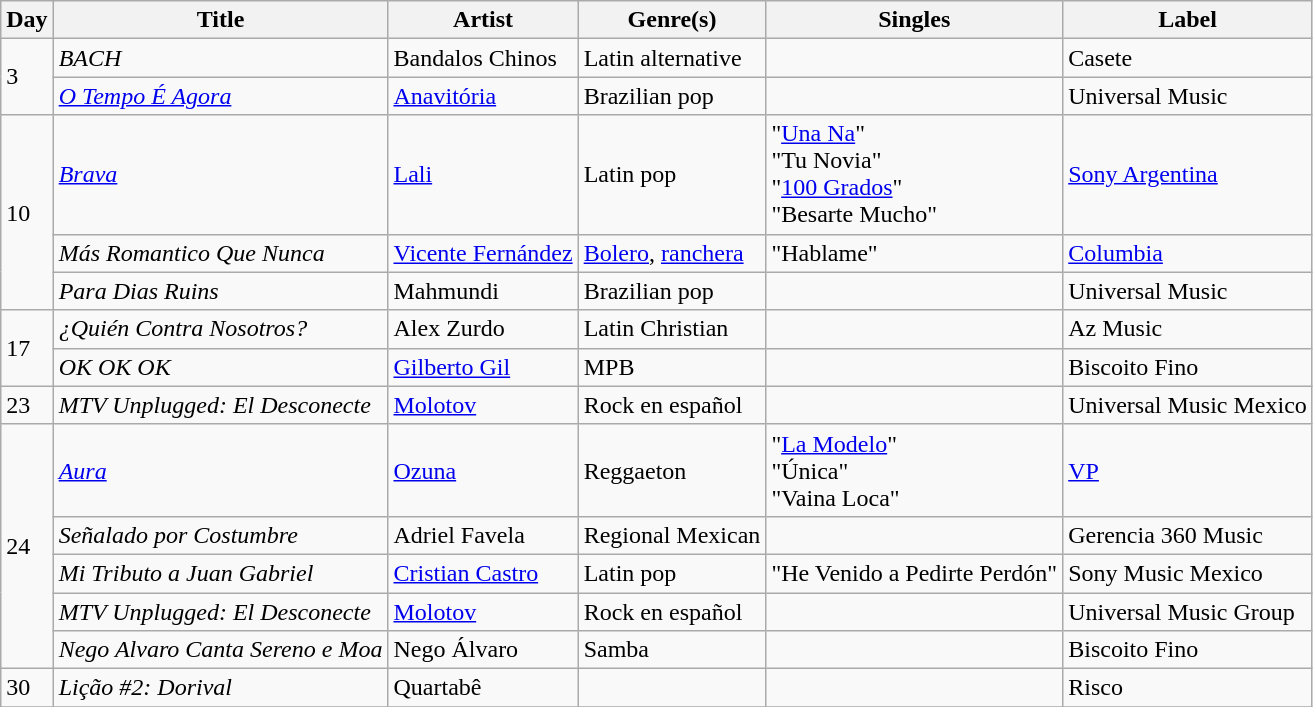<table class="wikitable sortable" style="text-align: left;">
<tr>
<th>Day</th>
<th>Title</th>
<th>Artist</th>
<th>Genre(s)</th>
<th>Singles</th>
<th>Label</th>
</tr>
<tr>
<td rowspan="2">3</td>
<td><em>BACH</em></td>
<td>Bandalos Chinos</td>
<td>Latin alternative</td>
<td></td>
<td>Casete</td>
</tr>
<tr>
<td><em><a href='#'>O Tempo É Agora</a></em></td>
<td><a href='#'>Anavitória</a></td>
<td>Brazilian pop</td>
<td></td>
<td>Universal Music</td>
</tr>
<tr>
<td rowspan="3">10</td>
<td><em><a href='#'>Brava</a></em></td>
<td><a href='#'>Lali</a></td>
<td>Latin pop</td>
<td>"<a href='#'>Una Na</a>"<br>"Tu Novia"<br>"<a href='#'>100 Grados</a>"<br>"Besarte Mucho"</td>
<td><a href='#'>Sony Argentina</a></td>
</tr>
<tr>
<td><em>Más Romantico Que Nunca</em></td>
<td><a href='#'>Vicente Fernández</a></td>
<td><a href='#'>Bolero</a>, <a href='#'>ranchera</a></td>
<td>"Hablame"</td>
<td><a href='#'>Columbia</a></td>
</tr>
<tr>
<td><em>Para Dias Ruins</em></td>
<td>Mahmundi</td>
<td>Brazilian pop</td>
<td></td>
<td>Universal Music</td>
</tr>
<tr>
<td rowspan="2">17</td>
<td><em>¿Quién Contra Nosotros?</em></td>
<td>Alex Zurdo</td>
<td>Latin Christian</td>
<td></td>
<td>Az Music</td>
</tr>
<tr>
<td><em>OK OK OK</em></td>
<td><a href='#'>Gilberto Gil</a></td>
<td>MPB</td>
<td></td>
<td>Biscoito Fino</td>
</tr>
<tr>
<td>23</td>
<td><em>MTV Unplugged: El Desconecte</em></td>
<td><a href='#'>Molotov</a></td>
<td>Rock en español</td>
<td></td>
<td>Universal Music Mexico</td>
</tr>
<tr>
<td rowspan="5">24</td>
<td><em><a href='#'>Aura</a></em></td>
<td><a href='#'>Ozuna</a></td>
<td>Reggaeton</td>
<td>"<a href='#'>La Modelo</a>"<br>"Única"<br>"Vaina Loca"</td>
<td><a href='#'>VP</a></td>
</tr>
<tr>
<td><em>Señalado por Costumbre</em></td>
<td>Adriel Favela</td>
<td>Regional Mexican</td>
<td></td>
<td>Gerencia 360 Music</td>
</tr>
<tr>
<td><em>Mi Tributo a Juan Gabriel</em></td>
<td><a href='#'>Cristian Castro</a></td>
<td>Latin pop</td>
<td>"He Venido a Pedirte Perdón"</td>
<td>Sony Music Mexico</td>
</tr>
<tr>
<td><em>MTV Unplugged: El Desconecte</em></td>
<td><a href='#'>Molotov</a></td>
<td>Rock en español</td>
<td></td>
<td>Universal Music Group</td>
</tr>
<tr>
<td><em>Nego Alvaro Canta Sereno e Moa</em></td>
<td>Nego Álvaro</td>
<td>Samba</td>
<td></td>
<td>Biscoito Fino</td>
</tr>
<tr>
<td>30</td>
<td><em>Lição #2: Dorival</em></td>
<td>Quartabê</td>
<td></td>
<td></td>
<td>Risco</td>
</tr>
<tr>
</tr>
</table>
